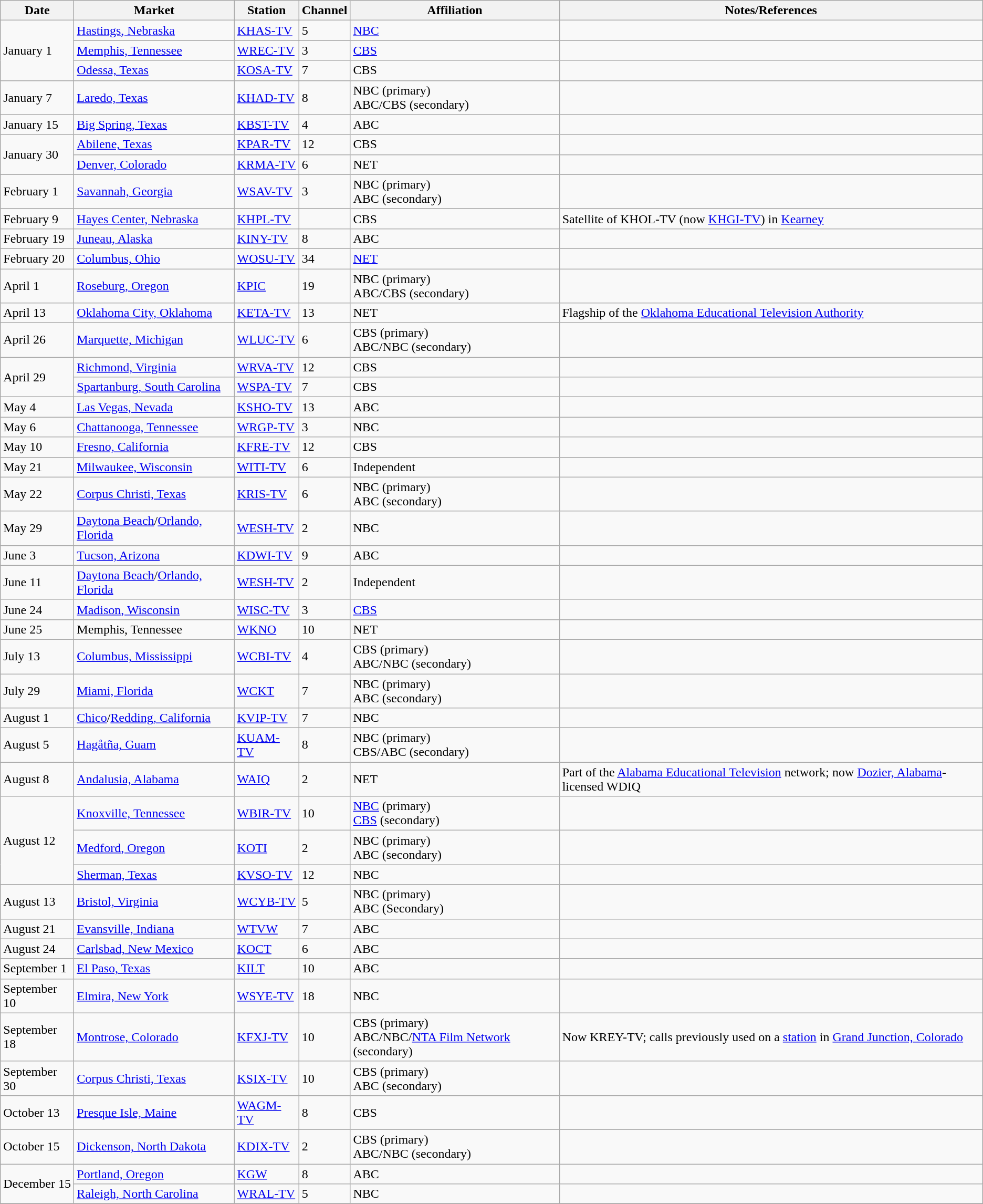<table class="wikitable unsortable">
<tr>
<th>Date</th>
<th>Market</th>
<th>Station</th>
<th>Channel</th>
<th>Affiliation</th>
<th>Notes/References</th>
</tr>
<tr>
<td rowspan=3>January 1</td>
<td><a href='#'>Hastings, Nebraska</a></td>
<td><a href='#'>KHAS-TV</a></td>
<td>5</td>
<td><a href='#'>NBC</a></td>
<td></td>
</tr>
<tr>
<td><a href='#'>Memphis, Tennessee</a></td>
<td><a href='#'>WREC-TV</a></td>
<td>3</td>
<td><a href='#'>CBS</a></td>
<td></td>
</tr>
<tr>
<td><a href='#'>Odessa, Texas</a></td>
<td><a href='#'>KOSA-TV</a></td>
<td>7</td>
<td>CBS</td>
<td></td>
</tr>
<tr>
<td>January 7</td>
<td><a href='#'>Laredo, Texas</a></td>
<td><a href='#'>KHAD-TV</a></td>
<td>8</td>
<td>NBC (primary) <br> ABC/CBS (secondary)</td>
<td></td>
</tr>
<tr>
<td>January 15</td>
<td><a href='#'>Big Spring, Texas</a> </td>
<td><a href='#'>KBST-TV</a></td>
<td>4</td>
<td>ABC</td>
<td></td>
</tr>
<tr>
<td rowspan=2>January 30</td>
<td><a href='#'>Abilene, Texas</a></td>
<td><a href='#'>KPAR-TV</a></td>
<td>12</td>
<td>CBS</td>
<td></td>
</tr>
<tr>
<td><a href='#'>Denver, Colorado</a></td>
<td><a href='#'>KRMA-TV</a></td>
<td>6</td>
<td>NET</td>
<td></td>
</tr>
<tr>
<td>February 1</td>
<td><a href='#'>Savannah, Georgia</a></td>
<td><a href='#'>WSAV-TV</a></td>
<td>3</td>
<td>NBC (primary) <br> ABC (secondary)</td>
<td></td>
</tr>
<tr>
<td>February 9</td>
<td><a href='#'>Hayes Center, Nebraska</a></td>
<td><a href='#'>KHPL-TV</a></td>
<td></td>
<td>CBS</td>
<td>Satellite of KHOL-TV (now <a href='#'>KHGI-TV</a>) in <a href='#'>Kearney</a></td>
</tr>
<tr>
<td>February 19</td>
<td><a href='#'>Juneau, Alaska</a></td>
<td><a href='#'>KINY-TV</a></td>
<td>8</td>
<td>ABC</td>
<td></td>
</tr>
<tr>
<td>February 20</td>
<td><a href='#'>Columbus, Ohio</a></td>
<td><a href='#'>WOSU-TV</a></td>
<td>34</td>
<td><a href='#'>NET</a></td>
<td></td>
</tr>
<tr>
<td>April 1</td>
<td><a href='#'>Roseburg, Oregon</a></td>
<td><a href='#'>KPIC</a></td>
<td>19</td>
<td>NBC (primary) <br> ABC/CBS (secondary)</td>
<td></td>
</tr>
<tr>
<td>April 13</td>
<td><a href='#'>Oklahoma City, Oklahoma</a></td>
<td><a href='#'>KETA-TV</a></td>
<td>13</td>
<td>NET</td>
<td>Flagship of the <a href='#'>Oklahoma Educational Television Authority</a></td>
</tr>
<tr>
<td>April 26</td>
<td><a href='#'>Marquette, Michigan</a></td>
<td><a href='#'>WLUC-TV</a></td>
<td>6</td>
<td>CBS (primary) <br> ABC/NBC (secondary)</td>
<td></td>
</tr>
<tr>
<td rowspan=2>April 29</td>
<td><a href='#'>Richmond, Virginia</a></td>
<td><a href='#'>WRVA-TV</a></td>
<td>12</td>
<td>CBS</td>
<td></td>
</tr>
<tr>
<td><a href='#'>Spartanburg, South Carolina</a></td>
<td><a href='#'>WSPA-TV</a></td>
<td>7</td>
<td>CBS</td>
<td></td>
</tr>
<tr>
<td>May 4</td>
<td><a href='#'>Las Vegas, Nevada</a></td>
<td><a href='#'>KSHO-TV</a></td>
<td>13</td>
<td>ABC</td>
<td></td>
</tr>
<tr>
<td>May 6</td>
<td><a href='#'>Chattanooga, Tennessee</a></td>
<td><a href='#'>WRGP-TV</a></td>
<td>3</td>
<td>NBC</td>
<td></td>
</tr>
<tr>
<td>May 10</td>
<td><a href='#'>Fresno, California</a></td>
<td><a href='#'>KFRE-TV</a></td>
<td>12</td>
<td>CBS</td>
<td></td>
</tr>
<tr>
<td>May 21</td>
<td><a href='#'>Milwaukee, Wisconsin</a></td>
<td><a href='#'>WITI-TV</a></td>
<td>6</td>
<td>Independent</td>
<td></td>
</tr>
<tr>
<td>May 22</td>
<td><a href='#'>Corpus Christi, Texas</a></td>
<td><a href='#'>KRIS-TV</a></td>
<td>6</td>
<td>NBC (primary) <br> ABC (secondary)</td>
<td></td>
</tr>
<tr>
<td>May 29</td>
<td><a href='#'>Daytona Beach</a>/<a href='#'>Orlando, Florida</a></td>
<td><a href='#'>WESH-TV</a></td>
<td>2</td>
<td>NBC</td>
<td></td>
</tr>
<tr>
<td>June 3</td>
<td><a href='#'>Tucson, Arizona</a></td>
<td><a href='#'>KDWI-TV</a></td>
<td>9</td>
<td>ABC</td>
<td></td>
</tr>
<tr>
<td>June 11</td>
<td><a href='#'>Daytona Beach</a>/<a href='#'>Orlando, Florida</a></td>
<td><a href='#'>WESH-TV</a></td>
<td>2</td>
<td>Independent</td>
<td></td>
</tr>
<tr>
<td>June 24</td>
<td><a href='#'>Madison, Wisconsin</a></td>
<td><a href='#'>WISC-TV</a></td>
<td>3</td>
<td><a href='#'>CBS</a></td>
<td></td>
</tr>
<tr>
<td>June 25</td>
<td>Memphis, Tennessee</td>
<td><a href='#'>WKNO</a></td>
<td>10</td>
<td>NET</td>
<td></td>
</tr>
<tr>
<td>July 13</td>
<td><a href='#'>Columbus, Mississippi</a></td>
<td><a href='#'>WCBI-TV</a></td>
<td>4</td>
<td>CBS (primary) <br> ABC/NBC (secondary)</td>
<td></td>
</tr>
<tr>
<td>July 29</td>
<td><a href='#'>Miami, Florida</a></td>
<td><a href='#'>WCKT</a></td>
<td>7</td>
<td>NBC (primary) <br> ABC (secondary)</td>
<td></td>
</tr>
<tr>
<td>August 1</td>
<td><a href='#'>Chico</a>/<a href='#'>Redding, California</a></td>
<td><a href='#'>KVIP-TV</a></td>
<td>7</td>
<td>NBC</td>
<td></td>
</tr>
<tr>
<td>August 5</td>
<td><a href='#'>Hagåtña, Guam</a></td>
<td><a href='#'>KUAM-TV</a></td>
<td>8</td>
<td>NBC (primary) <br> CBS/ABC (secondary)</td>
<td></td>
</tr>
<tr>
<td>August 8</td>
<td><a href='#'>Andalusia, Alabama</a></td>
<td><a href='#'>WAIQ</a></td>
<td>2</td>
<td>NET</td>
<td>Part of the <a href='#'>Alabama Educational Television</a> network; now <a href='#'>Dozier, Alabama</a>-licensed WDIQ</td>
</tr>
<tr>
<td rowspan=3>August 12</td>
<td><a href='#'>Knoxville, Tennessee</a></td>
<td><a href='#'>WBIR-TV</a></td>
<td>10</td>
<td><a href='#'>NBC</a> (primary) <br> <a href='#'>CBS</a> (secondary)</td>
<td></td>
</tr>
<tr>
<td><a href='#'>Medford, Oregon</a></td>
<td><a href='#'>KOTI</a></td>
<td>2</td>
<td>NBC (primary) <br> ABC (secondary)</td>
<td></td>
</tr>
<tr>
<td><a href='#'>Sherman, Texas</a> </td>
<td><a href='#'>KVSO-TV</a></td>
<td>12</td>
<td>NBC</td>
<td></td>
</tr>
<tr>
<td>August 13</td>
<td><a href='#'>Bristol, Virginia</a> <br> </td>
<td><a href='#'>WCYB-TV</a></td>
<td>5</td>
<td>NBC (primary) <br> ABC (Secondary)</td>
<td></td>
</tr>
<tr>
<td>August 21</td>
<td><a href='#'>Evansville, Indiana</a></td>
<td><a href='#'>WTVW</a></td>
<td>7</td>
<td>ABC</td>
<td></td>
</tr>
<tr>
<td>August 24</td>
<td><a href='#'>Carlsbad, New Mexico</a></td>
<td><a href='#'>KOCT</a></td>
<td>6</td>
<td>ABC</td>
<td></td>
</tr>
<tr>
<td>September 1</td>
<td><a href='#'>El Paso, Texas</a></td>
<td><a href='#'>KILT</a></td>
<td>10</td>
<td>ABC</td>
<td></td>
</tr>
<tr>
<td>September 10</td>
<td><a href='#'>Elmira, New York</a></td>
<td><a href='#'>WSYE-TV</a></td>
<td>18</td>
<td>NBC</td>
<td></td>
</tr>
<tr>
<td>September 18</td>
<td><a href='#'>Montrose, Colorado</a></td>
<td><a href='#'>KFXJ-TV</a></td>
<td>10</td>
<td>CBS (primary) <br> ABC/NBC/<a href='#'>NTA Film Network</a> (secondary)</td>
<td>Now KREY-TV; calls previously used on a <a href='#'>station</a> in <a href='#'>Grand Junction, Colorado</a></td>
</tr>
<tr>
<td>September 30</td>
<td><a href='#'>Corpus Christi, Texas</a></td>
<td><a href='#'>KSIX-TV</a></td>
<td>10</td>
<td>CBS (primary) <br> ABC (secondary)</td>
<td></td>
</tr>
<tr>
<td>October 13</td>
<td><a href='#'>Presque Isle, Maine</a></td>
<td><a href='#'>WAGM-TV</a></td>
<td>8</td>
<td>CBS</td>
<td></td>
</tr>
<tr>
<td>October 15</td>
<td><a href='#'>Dickenson, North Dakota</a></td>
<td><a href='#'>KDIX-TV</a></td>
<td>2</td>
<td>CBS (primary) <br> ABC/NBC (secondary)</td>
<td></td>
</tr>
<tr>
<td rowspan=2>December 15</td>
<td><a href='#'>Portland, Oregon</a></td>
<td><a href='#'>KGW</a></td>
<td>8</td>
<td>ABC</td>
<td></td>
</tr>
<tr>
<td><a href='#'>Raleigh, North Carolina</a></td>
<td><a href='#'>WRAL-TV</a></td>
<td>5</td>
<td>NBC</td>
<td></td>
</tr>
<tr>
</tr>
</table>
